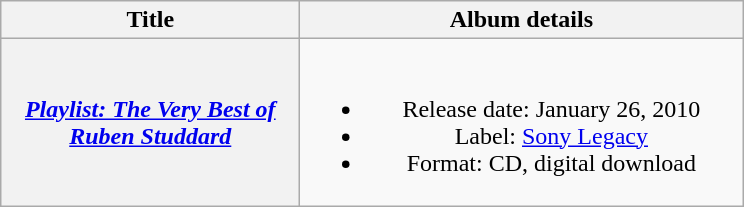<table class="wikitable plainrowheaders" style="text-align:center;">
<tr>
<th scope="col" style="width:12em;">Title</th>
<th scope="col" style="width:18em;">Album details</th>
</tr>
<tr>
<th scope="row"><em><a href='#'>Playlist: The Very Best of Ruben Studdard</a></em></th>
<td><br><ul><li>Release date: January 26, 2010</li><li>Label: <a href='#'>Sony Legacy</a></li><li>Format: CD, digital download</li></ul></td>
</tr>
</table>
